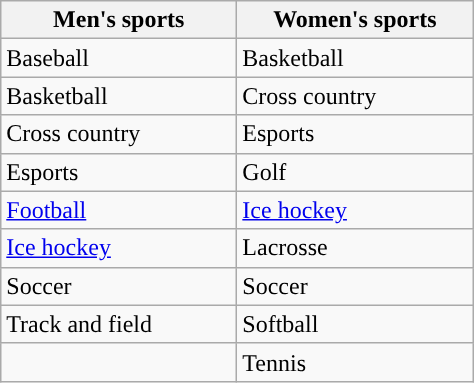<table class="wikitable"; style= "text-align: ">
<tr>
<th width=150px>Men's sports</th>
<th width=150px>Women's sports</th>
</tr>
<tr>
<td>Baseball</td>
<td>Basketball</td>
</tr>
<tr>
<td>Basketball</td>
<td>Cross country</td>
</tr>
<tr>
<td>Cross country</td>
<td>Esports</td>
</tr>
<tr>
<td>Esports</td>
<td>Golf</td>
</tr>
<tr>
<td><a href='#'>Football</a></td>
<td><a href='#'>Ice hockey</a></td>
</tr>
<tr>
<td><a href='#'>Ice hockey</a></td>
<td>Lacrosse</td>
</tr>
<tr>
<td>Soccer</td>
<td>Soccer</td>
</tr>
<tr>
<td>Track and field</td>
<td>Softball</td>
</tr>
<tr>
<td></td>
<td>Tennis</td>
</tr>
</table>
